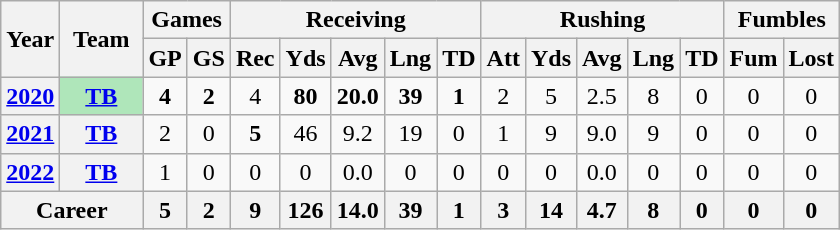<table class=wikitable style="text-align:center;">
<tr>
<th rowspan="2">Year</th>
<th rowspan="2">Team</th>
<th colspan="2">Games</th>
<th colspan="5">Receiving</th>
<th colspan="5">Rushing</th>
<th colspan="2">Fumbles</th>
</tr>
<tr>
<th>GP</th>
<th>GS</th>
<th>Rec</th>
<th>Yds</th>
<th>Avg</th>
<th>Lng</th>
<th>TD</th>
<th>Att</th>
<th>Yds</th>
<th>Avg</th>
<th>Lng</th>
<th>TD</th>
<th>Fum</th>
<th>Lost</th>
</tr>
<tr>
<th><a href='#'>2020</a></th>
<th style="background:#afe6ba; width:3em;"><a href='#'>TB</a></th>
<td><strong>4</strong></td>
<td><strong>2</strong></td>
<td>4</td>
<td><strong>80</strong></td>
<td><strong>20.0</strong></td>
<td><strong>39</strong></td>
<td><strong>1</strong></td>
<td>2</td>
<td>5</td>
<td>2.5</td>
<td>8</td>
<td>0</td>
<td>0</td>
<td>0</td>
</tr>
<tr>
<th><a href='#'>2021</a></th>
<th><a href='#'>TB</a></th>
<td>2</td>
<td>0</td>
<td><strong>5</strong></td>
<td>46</td>
<td>9.2</td>
<td>19</td>
<td>0</td>
<td>1</td>
<td>9</td>
<td>9.0</td>
<td>9</td>
<td>0</td>
<td>0</td>
<td>0</td>
</tr>
<tr>
<th><a href='#'>2022</a></th>
<th><a href='#'>TB</a></th>
<td>1</td>
<td>0</td>
<td>0</td>
<td>0</td>
<td>0.0</td>
<td>0</td>
<td>0</td>
<td>0</td>
<td>0</td>
<td>0.0</td>
<td>0</td>
<td>0</td>
<td>0</td>
<td>0</td>
</tr>
<tr>
<th colspan="2">Career</th>
<th>5</th>
<th>2</th>
<th>9</th>
<th>126</th>
<th>14.0</th>
<th>39</th>
<th>1</th>
<th>3</th>
<th>14</th>
<th>4.7</th>
<th>8</th>
<th>0</th>
<th>0</th>
<th>0</th>
</tr>
</table>
